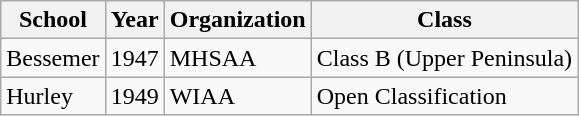<table class="wikitable">
<tr>
<th>School</th>
<th>Year</th>
<th>Organization</th>
<th>Class</th>
</tr>
<tr>
<td>Bessemer</td>
<td>1947</td>
<td>MHSAA</td>
<td>Class B (Upper Peninsula)</td>
</tr>
<tr>
<td>Hurley</td>
<td>1949</td>
<td>WIAA</td>
<td>Open Classification</td>
</tr>
</table>
